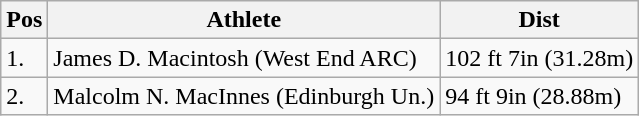<table class="wikitable">
<tr>
<th>Pos</th>
<th>Athlete</th>
<th>Dist</th>
</tr>
<tr>
<td>1.</td>
<td>James D. Macintosh (West End ARC)</td>
<td>102 ft 7in (31.28m)</td>
</tr>
<tr>
<td>2.</td>
<td>Malcolm N. MacInnes (Edinburgh Un.)</td>
<td>94 ft 9in (28.88m)</td>
</tr>
</table>
